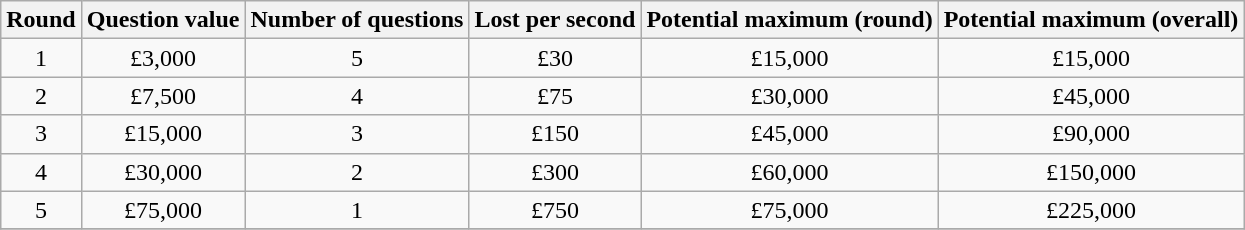<table class="wikitable" style="text-align:center;">
<tr>
<th>Round</th>
<th>Question value</th>
<th>Number of questions</th>
<th>Lost per second</th>
<th>Potential maximum (round)</th>
<th>Potential maximum (overall)</th>
</tr>
<tr>
<td>1</td>
<td>£3,000</td>
<td>5</td>
<td>£30</td>
<td>£15,000</td>
<td>£15,000</td>
</tr>
<tr>
<td>2</td>
<td>£7,500</td>
<td>4</td>
<td>£75</td>
<td>£30,000</td>
<td>£45,000</td>
</tr>
<tr>
<td>3</td>
<td>£15,000</td>
<td>3</td>
<td>£150</td>
<td>£45,000</td>
<td>£90,000</td>
</tr>
<tr>
<td>4</td>
<td>£30,000</td>
<td>2</td>
<td>£300</td>
<td>£60,000</td>
<td>£150,000</td>
</tr>
<tr>
<td>5</td>
<td>£75,000</td>
<td>1</td>
<td>£750</td>
<td>£75,000</td>
<td>£225,000</td>
</tr>
<tr>
</tr>
</table>
